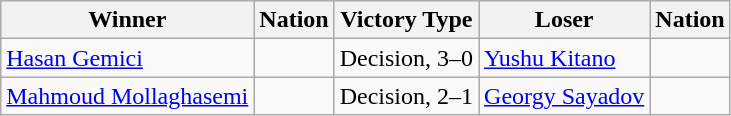<table class="wikitable sortable" style="text-align:left;">
<tr>
<th>Winner</th>
<th>Nation</th>
<th>Victory Type</th>
<th>Loser</th>
<th>Nation</th>
</tr>
<tr>
<td><a href='#'>Hasan Gemici</a></td>
<td></td>
<td>Decision, 3–0</td>
<td><a href='#'>Yushu Kitano</a></td>
<td></td>
</tr>
<tr>
<td><a href='#'>Mahmoud Mollaghasemi</a></td>
<td></td>
<td>Decision, 2–1</td>
<td><a href='#'>Georgy Sayadov</a></td>
<td></td>
</tr>
</table>
